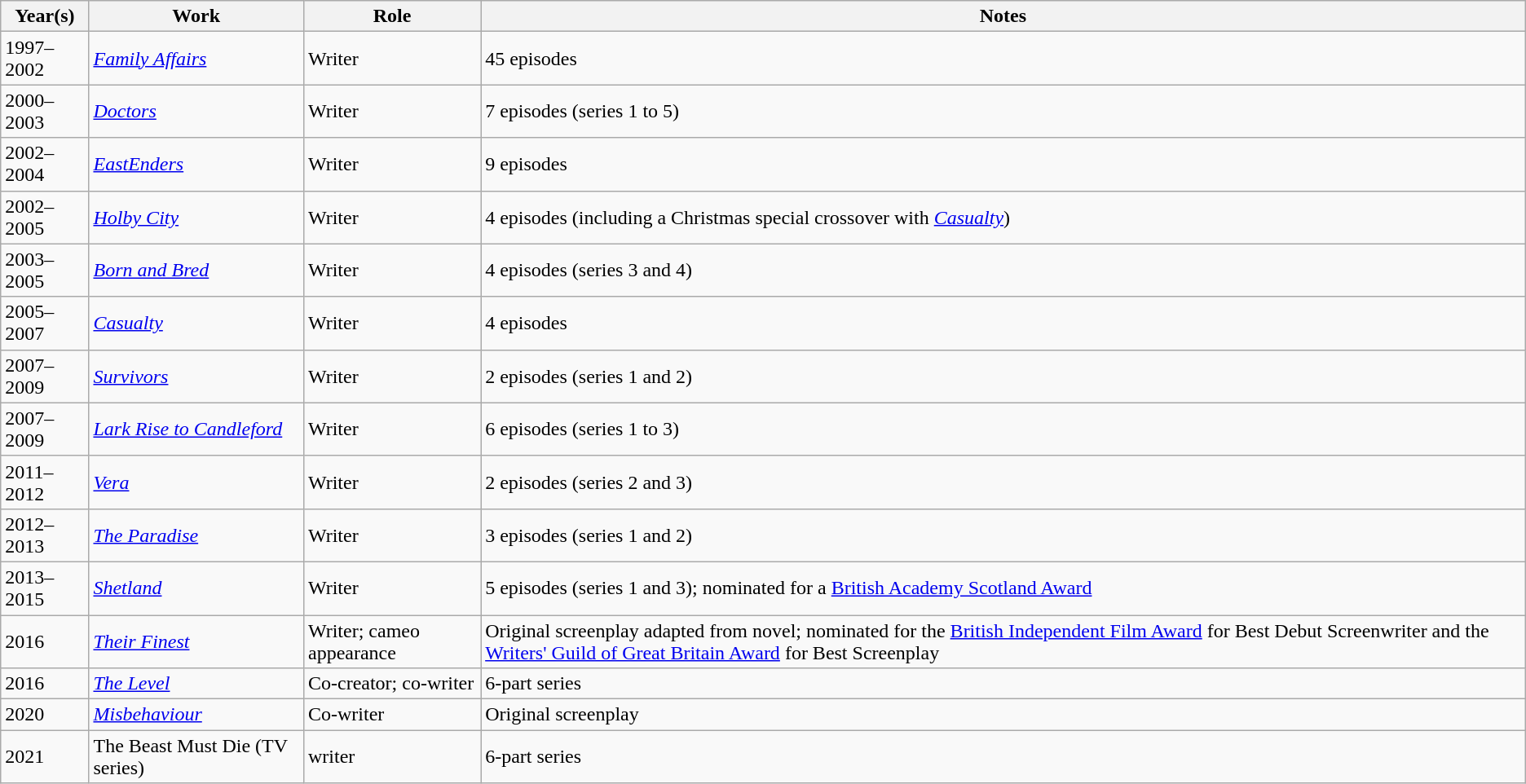<table class="wikitable sortable">
<tr>
<th>Year(s)</th>
<th>Work</th>
<th>Role</th>
<th>Notes</th>
</tr>
<tr>
<td>1997–2002</td>
<td><em><a href='#'>Family Affairs</a></em></td>
<td>Writer</td>
<td>45 episodes</td>
</tr>
<tr>
<td>2000–2003</td>
<td><em><a href='#'>Doctors</a></em></td>
<td>Writer</td>
<td>7 episodes (series 1 to 5)</td>
</tr>
<tr>
<td>2002–2004</td>
<td><em><a href='#'>EastEnders</a></em></td>
<td>Writer</td>
<td>9 episodes</td>
</tr>
<tr>
<td>2002–2005</td>
<td><em><a href='#'>Holby City</a></em></td>
<td>Writer</td>
<td>4 episodes (including a Christmas special crossover with <em><a href='#'>Casualty</a></em>)</td>
</tr>
<tr>
<td>2003–2005</td>
<td><em><a href='#'>Born and Bred</a></em></td>
<td>Writer</td>
<td>4 episodes (series 3 and 4)</td>
</tr>
<tr>
<td>2005–2007</td>
<td><em><a href='#'>Casualty</a></em></td>
<td>Writer</td>
<td>4 episodes</td>
</tr>
<tr>
<td>2007–2009</td>
<td><a href='#'><em>Survivors</em></a></td>
<td>Writer</td>
<td>2 episodes (series 1 and 2)</td>
</tr>
<tr>
<td>2007–2009</td>
<td><a href='#'><em>Lark Rise to Candleford</em></a></td>
<td>Writer</td>
<td>6 episodes (series 1 to 3)</td>
</tr>
<tr>
<td>2011–2012</td>
<td><a href='#'><em>Vera</em></a></td>
<td>Writer</td>
<td>2 episodes (series 2 and 3)</td>
</tr>
<tr>
<td>2012–2013</td>
<td><a href='#'><em>The Paradise</em></a></td>
<td>Writer</td>
<td>3 episodes (series 1 and 2)</td>
</tr>
<tr>
<td>2013–2015</td>
<td><a href='#'><em>Shetland</em></a></td>
<td>Writer</td>
<td>5 episodes (series 1 and 3); nominated for a <a href='#'>British Academy Scotland Award</a></td>
</tr>
<tr>
<td>2016</td>
<td><em><a href='#'>Their Finest</a></em></td>
<td>Writer; cameo appearance</td>
<td>Original screenplay adapted from novel; nominated for the <a href='#'>British Independent Film Award</a> for Best Debut Screenwriter and the <a href='#'>Writers' Guild of Great Britain Award</a> for Best Screenplay</td>
</tr>
<tr>
<td>2016</td>
<td><a href='#'><em>The Level</em></a></td>
<td>Co-creator; co-writer</td>
<td>6-part series</td>
</tr>
<tr>
<td>2020</td>
<td><a href='#'><em>Misbehaviour</em></a></td>
<td>Co-writer</td>
<td>Original screenplay</td>
</tr>
<tr>
<td>2021</td>
<td>The Beast Must Die (TV series)</td>
<td>writer</td>
<td>6-part series</td>
</tr>
</table>
